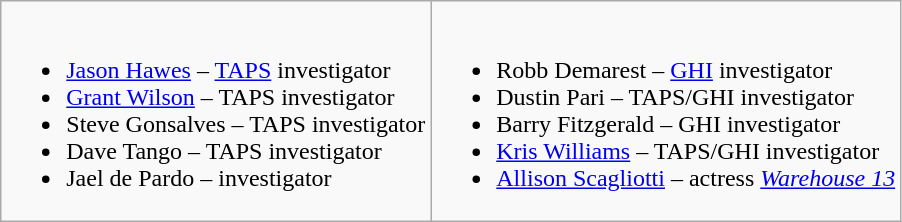<table class="wikitable">
<tr>
<td><br><ul><li><a href='#'>Jason Hawes</a> – <a href='#'>TAPS</a> investigator</li><li><a href='#'>Grant Wilson</a> – TAPS investigator</li><li>Steve Gonsalves – TAPS investigator</li><li>Dave Tango – TAPS investigator</li><li>Jael de Pardo – investigator</li></ul></td>
<td><br><ul><li>Robb Demarest – <a href='#'>GHI</a> investigator</li><li>Dustin Pari – TAPS/GHI investigator</li><li>Barry Fitzgerald – GHI investigator</li><li><a href='#'>Kris Williams</a> – TAPS/GHI investigator</li><li><a href='#'>Allison Scagliotti</a> – actress <em><a href='#'>Warehouse 13</a></em></li></ul></td>
</tr>
</table>
